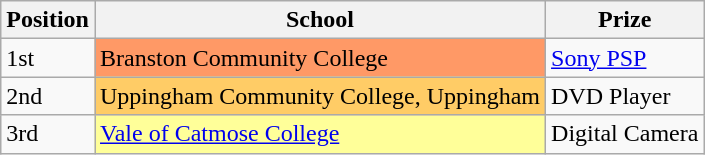<table class="wikitable">
<tr>
<th>Position</th>
<th>School</th>
<th>Prize</th>
</tr>
<tr>
<td>1st</td>
<td style="background-color:#FF9966;">Branston Community College</td>
<td><a href='#'>Sony PSP</a></td>
</tr>
<tr>
<td>2nd</td>
<td style="background-color:#FFCC66;">Uppingham Community College, Uppingham</td>
<td>DVD Player</td>
</tr>
<tr>
<td>3rd</td>
<td style="background-color:#FFFF99;"><a href='#'>Vale of Catmose College</a></td>
<td>Digital Camera</td>
</tr>
</table>
